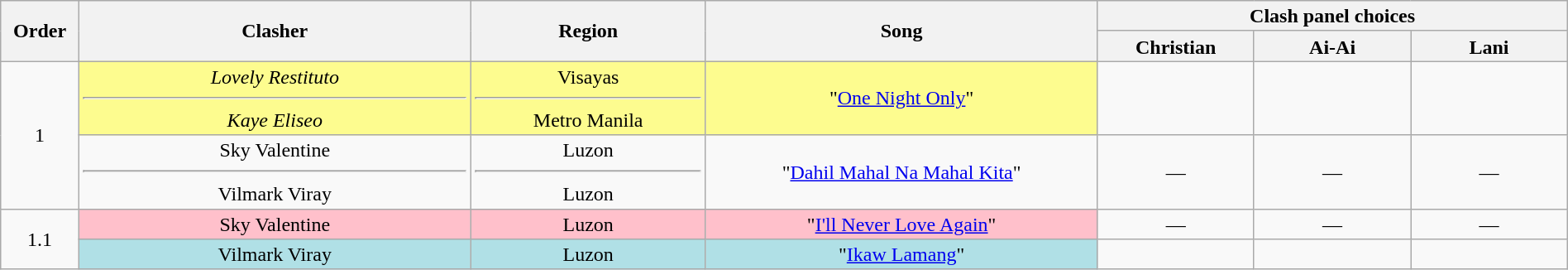<table class="wikitable" style="text-align:center; line-height:17px; width:100%;">
<tr>
<th rowspan="2" width="5%">Order</th>
<th rowspan="2" width="25%">Clasher</th>
<th rowspan="2">Region</th>
<th rowspan="2" width="25%">Song</th>
<th colspan="3" width="30%">Clash panel choices</th>
</tr>
<tr>
<th width="10%">Christian</th>
<th width="10%">Ai-Ai</th>
<th width="10%">Lani</th>
</tr>
<tr>
<td rowspan="2">1</td>
<td style="background:#fdfc8f;"><em>Lovely Restituto</em><hr><em>Kaye Eliseo</em></td>
<td style="background:#fdfc8f;">Visayas<hr>Metro Manila</td>
<td style="background:#fdfc8f;">"<a href='#'>One Night Only</a>"</td>
<td><strong></strong></td>
<td><strong></strong></td>
<td><strong></strong></td>
</tr>
<tr>
<td>Sky Valentine<hr>Vilmark Viray</td>
<td>Luzon<hr>Luzon</td>
<td>"<a href='#'>Dahil Mahal Na Mahal Kita</a>"</td>
<td>—</td>
<td>—</td>
<td>—</td>
</tr>
<tr>
<td rowspan="2">1.1</td>
<td style="background:pink;">Sky Valentine</td>
<td style="background:pink;">Luzon</td>
<td style="background:pink;">"<a href='#'>I'll Never Love Again</a>"</td>
<td>—</td>
<td>—</td>
<td>—</td>
</tr>
<tr>
<td style="background:#b0e0e6;">Vilmark Viray</td>
<td style="background:#b0e0e6;">Luzon</td>
<td style="background:#b0e0e6;">"<a href='#'>Ikaw Lamang</a>"</td>
<td><strong></strong></td>
<td><strong></strong></td>
<td><strong></strong></td>
</tr>
</table>
